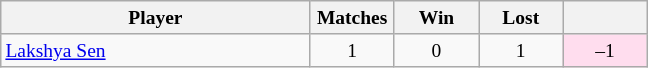<table class=wikitable style="text-align:center; font-size:small">
<tr>
<th width="200">Player</th>
<th width="50">Matches</th>
<th width="50">Win</th>
<th width="50">Lost</th>
<th width="50"></th>
</tr>
<tr>
<td align="left"> <a href='#'>Lakshya Sen</a></td>
<td>1</td>
<td>0</td>
<td>1</td>
<td bgcolor="#ffddee">–1</td>
</tr>
</table>
